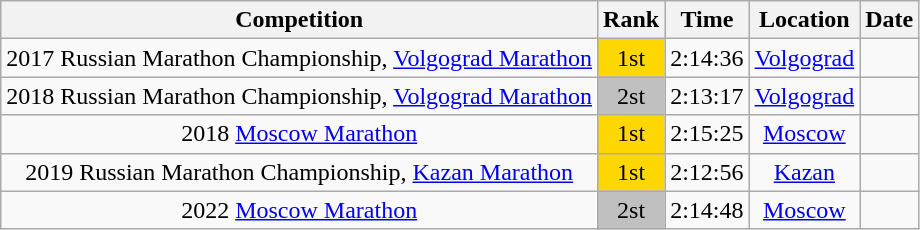<table class="wikitable sortable">
<tr>
<th>Competition</th>
<th>Rank</th>
<th>Time</th>
<th>Location</th>
<th>Date</th>
</tr>
<tr align=center>
<td>2017 Russian Marathon Championship, <a href='#'>Volgograd Marathon</a></td>
<td bgcolor=gold>1st</td>
<td>2:14:36</td>
<td><a href='#'>Volgograd</a></td>
<td></td>
</tr>
<tr align=center>
<td>2018 Russian Marathon Championship, <a href='#'>Volgograd Marathon</a></td>
<td bgcolor=silver>2st</td>
<td>2:13:17</td>
<td><a href='#'>Volgograd</a></td>
<td></td>
</tr>
<tr align=center>
<td>2018 <a href='#'>Moscow Marathon</a></td>
<td bgcolor=gold>1st</td>
<td>2:15:25</td>
<td><a href='#'>Moscow</a></td>
<td></td>
</tr>
<tr align=center>
<td>2019 Russian Marathon Championship, <a href='#'>Kazan Marathon</a></td>
<td bgcolor=gold>1st</td>
<td>2:12:56</td>
<td><a href='#'>Kazan</a></td>
<td></td>
</tr>
<tr align=center>
<td>2022 <a href='#'>Moscow Marathon</a></td>
<td bgcolor=silver>2st</td>
<td>2:14:48</td>
<td><a href='#'>Moscow</a></td>
<td></td>
</tr>
</table>
